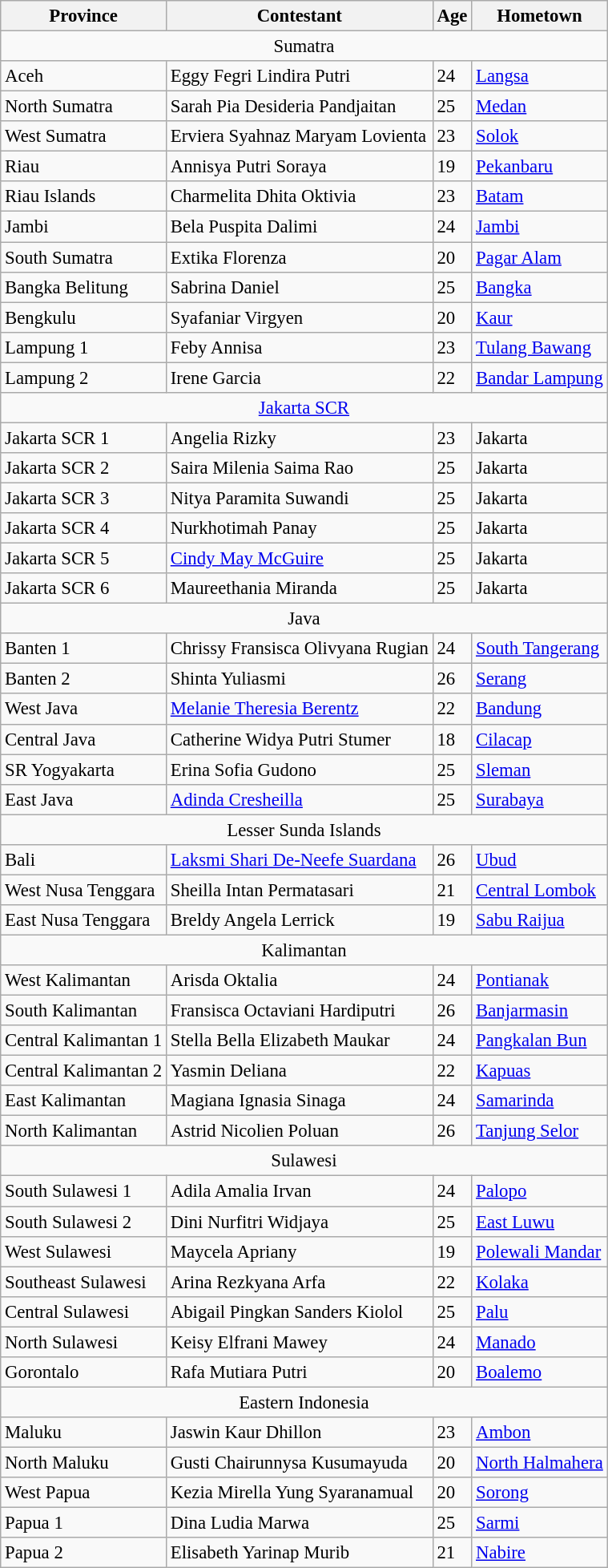<table class="wikitable sortable" style="font-size: 95%;">
<tr>
<th>Province</th>
<th>Contestant</th>
<th>Age</th>
<th>Hometown</th>
</tr>
<tr>
<td colspan="4" style="text-align:center;">Sumatra</td>
</tr>
<tr>
<td>Aceh</td>
<td>Eggy Fegri Lindira Putri</td>
<td>24</td>
<td><a href='#'>Langsa</a></td>
</tr>
<tr>
<td>North Sumatra</td>
<td>Sarah Pia Desideria Pandjaitan</td>
<td>25</td>
<td><a href='#'>Medan</a></td>
</tr>
<tr>
<td>West Sumatra</td>
<td>Erviera Syahnaz Maryam Lovienta</td>
<td>23</td>
<td><a href='#'>Solok</a></td>
</tr>
<tr>
<td>Riau</td>
<td>Annisya Putri Soraya</td>
<td>19</td>
<td><a href='#'>Pekanbaru</a></td>
</tr>
<tr>
<td>Riau Islands</td>
<td>Charmelita Dhita Oktivia</td>
<td>23</td>
<td><a href='#'>Batam</a></td>
</tr>
<tr>
<td>Jambi</td>
<td>Bela Puspita Dalimi</td>
<td>24</td>
<td><a href='#'>Jambi</a></td>
</tr>
<tr>
<td>South Sumatra</td>
<td>Extika Florenza</td>
<td>20</td>
<td><a href='#'>Pagar Alam</a></td>
</tr>
<tr>
<td>Bangka Belitung</td>
<td>Sabrina Daniel</td>
<td>25</td>
<td><a href='#'>Bangka</a></td>
</tr>
<tr>
<td>Bengkulu</td>
<td>Syafaniar Virgyen</td>
<td>20</td>
<td><a href='#'>Kaur</a></td>
</tr>
<tr>
<td>Lampung 1</td>
<td>Feby Annisa</td>
<td>23</td>
<td><a href='#'>Tulang Bawang</a></td>
</tr>
<tr>
<td>Lampung 2</td>
<td>Irene Garcia</td>
<td>22</td>
<td><a href='#'>Bandar Lampung</a></td>
</tr>
<tr>
<td colspan="4" style="text-align:center;"><a href='#'>Jakarta SCR</a></td>
</tr>
<tr>
<td>Jakarta SCR 1</td>
<td>Angelia Rizky</td>
<td>23</td>
<td>Jakarta</td>
</tr>
<tr>
<td>Jakarta SCR 2</td>
<td>Saira Milenia Saima Rao</td>
<td>25</td>
<td>Jakarta</td>
</tr>
<tr>
<td>Jakarta SCR 3</td>
<td>Nitya Paramita Suwandi</td>
<td>25</td>
<td>Jakarta</td>
</tr>
<tr>
<td>Jakarta SCR 4</td>
<td>Nurkhotimah Panay</td>
<td>25</td>
<td>Jakarta</td>
</tr>
<tr>
<td>Jakarta SCR 5</td>
<td><a href='#'>Cindy May McGuire</a></td>
<td>25</td>
<td>Jakarta</td>
</tr>
<tr>
<td>Jakarta SCR 6</td>
<td>Maureethania Miranda</td>
<td>25</td>
<td>Jakarta</td>
</tr>
<tr>
<td colspan="4" style="text-align:center;">Java</td>
</tr>
<tr>
<td>Banten 1</td>
<td>Chrissy Fransisca Olivyana Rugian</td>
<td>24</td>
<td><a href='#'>South Tangerang</a></td>
</tr>
<tr>
<td>Banten 2</td>
<td>Shinta Yuliasmi</td>
<td>26</td>
<td><a href='#'>Serang</a></td>
</tr>
<tr>
<td>West Java</td>
<td><a href='#'>Melanie Theresia Berentz</a></td>
<td>22</td>
<td><a href='#'>Bandung</a></td>
</tr>
<tr>
<td>Central Java</td>
<td>Catherine Widya Putri Stumer</td>
<td>18</td>
<td><a href='#'>Cilacap</a></td>
</tr>
<tr>
<td>SR Yogyakarta</td>
<td>Erina Sofia Gudono</td>
<td>25</td>
<td><a href='#'>Sleman</a></td>
</tr>
<tr>
<td>East Java</td>
<td><a href='#'>Adinda Cresheilla</a></td>
<td>25</td>
<td><a href='#'>Surabaya</a></td>
</tr>
<tr>
<td colspan="4" style="text-align:center;">Lesser Sunda Islands</td>
</tr>
<tr>
<td>Bali</td>
<td><a href='#'>Laksmi Shari De-Neefe Suardana</a></td>
<td>26</td>
<td><a href='#'>Ubud</a></td>
</tr>
<tr>
<td>West Nusa Tenggara</td>
<td>Sheilla Intan Permatasari</td>
<td>21</td>
<td><a href='#'>Central Lombok</a></td>
</tr>
<tr>
<td>East Nusa Tenggara</td>
<td>Breldy Angela Lerrick</td>
<td>19</td>
<td><a href='#'>Sabu Raijua</a></td>
</tr>
<tr>
<td colspan="4" style="text-align:center;">Kalimantan</td>
</tr>
<tr>
<td>West Kalimantan</td>
<td>Arisda Oktalia</td>
<td>24</td>
<td><a href='#'>Pontianak</a></td>
</tr>
<tr>
<td>South Kalimantan</td>
<td>Fransisca Octaviani Hardiputri</td>
<td>26</td>
<td><a href='#'>Banjarmasin</a></td>
</tr>
<tr>
<td>Central Kalimantan 1</td>
<td>Stella Bella Elizabeth Maukar</td>
<td>24</td>
<td><a href='#'>Pangkalan Bun</a></td>
</tr>
<tr>
<td>Central Kalimantan 2</td>
<td>Yasmin Deliana</td>
<td>22</td>
<td><a href='#'>Kapuas</a></td>
</tr>
<tr>
<td>East Kalimantan</td>
<td>Magiana Ignasia Sinaga</td>
<td>24</td>
<td><a href='#'>Samarinda</a></td>
</tr>
<tr>
<td>North Kalimantan</td>
<td>Astrid Nicolien Poluan</td>
<td>26</td>
<td><a href='#'>Tanjung Selor</a></td>
</tr>
<tr>
<td colspan="4" style="text-align:center;">Sulawesi</td>
</tr>
<tr>
<td>South Sulawesi 1</td>
<td>Adila Amalia Irvan</td>
<td>24</td>
<td><a href='#'>Palopo</a></td>
</tr>
<tr>
<td>South Sulawesi 2</td>
<td>Dini Nurfitri Widjaya</td>
<td>25</td>
<td><a href='#'>East Luwu</a></td>
</tr>
<tr>
<td>West Sulawesi</td>
<td>Maycela Apriany</td>
<td>19</td>
<td><a href='#'>Polewali Mandar</a></td>
</tr>
<tr>
<td>Southeast Sulawesi</td>
<td>Arina Rezkyana Arfa</td>
<td>22</td>
<td><a href='#'>Kolaka</a></td>
</tr>
<tr>
<td>Central Sulawesi</td>
<td>Abigail Pingkan Sanders Kiolol</td>
<td>25</td>
<td><a href='#'>Palu</a></td>
</tr>
<tr>
<td>North Sulawesi</td>
<td>Keisy Elfrani Mawey</td>
<td>24</td>
<td><a href='#'>Manado</a></td>
</tr>
<tr>
<td>Gorontalo</td>
<td>Rafa Mutiara Putri</td>
<td>20</td>
<td><a href='#'>Boalemo</a></td>
</tr>
<tr>
<td colspan="4" style="text-align:center;">Eastern Indonesia</td>
</tr>
<tr>
<td>Maluku</td>
<td>Jaswin Kaur Dhillon</td>
<td>23</td>
<td><a href='#'>Ambon</a></td>
</tr>
<tr>
<td>North Maluku</td>
<td>Gusti Chairunnysa Kusumayuda</td>
<td>20</td>
<td><a href='#'>North Halmahera</a></td>
</tr>
<tr>
<td>West Papua</td>
<td>Kezia Mirella Yung Syaranamual</td>
<td>20</td>
<td><a href='#'>Sorong</a></td>
</tr>
<tr>
<td>Papua 1</td>
<td>Dina Ludia Marwa</td>
<td>25</td>
<td><a href='#'>Sarmi</a></td>
</tr>
<tr>
<td>Papua 2</td>
<td>Elisabeth Yarinap Murib</td>
<td>21</td>
<td><a href='#'>Nabire</a></td>
</tr>
</table>
